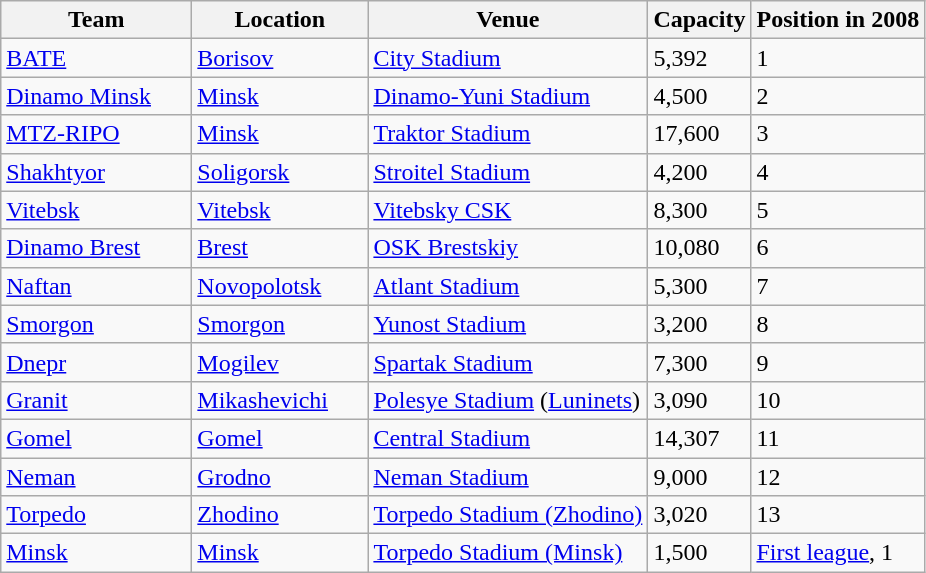<table class="wikitable sortable" style="text-align:left">
<tr>
<th>Team</th>
<th>Location</th>
<th>Venue</th>
<th>Capacity</th>
<th>Position in 2008</th>
</tr>
<tr>
<td width=120><a href='#'>BATE</a></td>
<td width=110><a href='#'>Borisov</a></td>
<td><a href='#'>City Stadium</a></td>
<td>5,392</td>
<td>1</td>
</tr>
<tr>
<td><a href='#'>Dinamo Minsk</a></td>
<td><a href='#'>Minsk</a></td>
<td><a href='#'>Dinamo-Yuni Stadium</a></td>
<td>4,500</td>
<td>2</td>
</tr>
<tr>
<td><a href='#'>MTZ-RIPO</a></td>
<td><a href='#'>Minsk</a></td>
<td><a href='#'>Traktor Stadium</a></td>
<td>17,600</td>
<td>3</td>
</tr>
<tr>
<td><a href='#'>Shakhtyor</a></td>
<td><a href='#'>Soligorsk</a></td>
<td><a href='#'>Stroitel Stadium</a></td>
<td>4,200</td>
<td>4</td>
</tr>
<tr>
<td><a href='#'>Vitebsk</a></td>
<td><a href='#'>Vitebsk</a></td>
<td><a href='#'>Vitebsky CSK</a></td>
<td>8,300</td>
<td>5</td>
</tr>
<tr>
<td><a href='#'>Dinamo Brest</a></td>
<td><a href='#'>Brest</a></td>
<td><a href='#'>OSK Brestskiy</a></td>
<td>10,080</td>
<td>6</td>
</tr>
<tr>
<td><a href='#'>Naftan</a></td>
<td><a href='#'>Novopolotsk</a></td>
<td><a href='#'>Atlant Stadium</a></td>
<td>5,300</td>
<td>7</td>
</tr>
<tr>
<td><a href='#'>Smorgon</a></td>
<td><a href='#'>Smorgon</a></td>
<td><a href='#'>Yunost Stadium</a></td>
<td>3,200</td>
<td>8</td>
</tr>
<tr>
<td><a href='#'>Dnepr</a></td>
<td><a href='#'>Mogilev</a></td>
<td><a href='#'>Spartak Stadium</a></td>
<td>7,300</td>
<td>9</td>
</tr>
<tr>
<td><a href='#'>Granit</a></td>
<td><a href='#'>Mikashevichi</a></td>
<td><a href='#'>Polesye Stadium</a> (<a href='#'>Luninets</a>)</td>
<td>3,090</td>
<td>10</td>
</tr>
<tr>
<td><a href='#'>Gomel</a></td>
<td><a href='#'>Gomel</a></td>
<td><a href='#'>Central Stadium</a></td>
<td>14,307</td>
<td>11</td>
</tr>
<tr>
<td><a href='#'>Neman</a></td>
<td><a href='#'>Grodno</a></td>
<td><a href='#'>Neman Stadium</a></td>
<td>9,000</td>
<td>12</td>
</tr>
<tr>
<td><a href='#'>Torpedo</a></td>
<td><a href='#'>Zhodino</a></td>
<td><a href='#'>Torpedo Stadium (Zhodino)</a></td>
<td>3,020</td>
<td>13</td>
</tr>
<tr>
<td><a href='#'>Minsk</a></td>
<td><a href='#'>Minsk</a></td>
<td><a href='#'>Torpedo Stadium (Minsk)</a></td>
<td>1,500</td>
<td><a href='#'>First league</a>, 1</td>
</tr>
</table>
